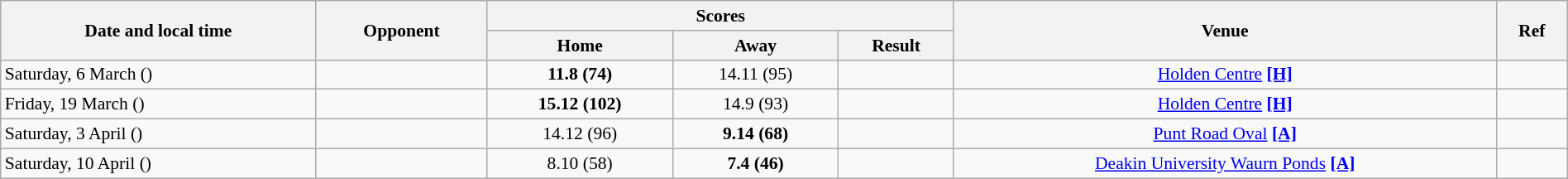<table class="wikitable plainrowheaders" style="font-size:90%; width:100%; text-align:center;">
<tr>
<th scope="col" rowspan=2>Date and local time</th>
<th scope="col" rowspan=2>Opponent</th>
<th scope="col" colspan=3>Scores</th>
<th scope="col" rowspan=2>Venue</th>
<th scope="col" rowspan=2>Ref</th>
</tr>
<tr>
<th scope="col">Home</th>
<th scope="col">Away</th>
<th scope="col">Result</th>
</tr>
<tr>
<td align=left>Saturday, 6 March ()</td>
<td align=left></td>
<td><strong>11.8 (74)</strong></td>
<td>14.11 (95)</td>
<td></td>
<td><a href='#'>Holden Centre</a> <a href='#'><strong>[H]</strong></a></td>
<td></td>
</tr>
<tr>
<td align=left>Friday, 19 March ()</td>
<td align=left></td>
<td><strong>15.12 (102)</strong></td>
<td>14.9 (93)</td>
<td></td>
<td><a href='#'>Holden Centre</a> <a href='#'><strong>[H]</strong></a></td>
<td></td>
</tr>
<tr>
<td align=left>Saturday, 3 April ()</td>
<td align=left></td>
<td>14.12 (96)</td>
<td><strong>9.14 (68)</strong></td>
<td></td>
<td><a href='#'>Punt Road Oval</a> <a href='#'><strong>[A]</strong></a></td>
<td></td>
</tr>
<tr>
<td align=left>Saturday, 10 April ()</td>
<td align=left></td>
<td>8.10 (58)</td>
<td><strong>7.4 (46)</strong></td>
<td></td>
<td><a href='#'>Deakin University Waurn Ponds</a> <a href='#'><strong>[A]</strong></a></td>
<td></td>
</tr>
</table>
